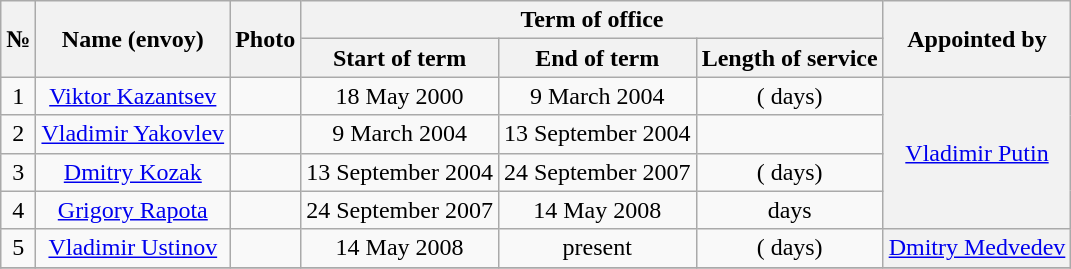<table class="wikitable" style="text-align:center">
<tr>
<th rowspan="2">№</th>
<th rowspan="2">Name (envoy)</th>
<th rowspan="2">Photo</th>
<th colspan="3">Term of office</th>
<th rowspan="2">Appointed by</th>
</tr>
<tr>
<th>Start of term</th>
<th>End of term</th>
<th>Length of service</th>
</tr>
<tr>
<td>1</td>
<td><a href='#'>Viktor Kazantsev</a></td>
<td></td>
<td>18 May 2000</td>
<td>9 March 2004</td>
<td> ( days)</td>
<th style="font-weight:normal" rowspan=4><a href='#'>Vladimir Putin</a></th>
</tr>
<tr>
<td>2</td>
<td><a href='#'>Vladimir Yakovlev</a></td>
<td></td>
<td>9 March 2004</td>
<td>13 September 2004</td>
<td></td>
</tr>
<tr>
<td>3</td>
<td><a href='#'>Dmitry Kozak</a></td>
<td></td>
<td>13 September 2004</td>
<td>24 September 2007</td>
<td> ( days)</td>
</tr>
<tr>
<td>4</td>
<td><a href='#'>Grigory Rapota</a></td>
<td></td>
<td>24 September 2007</td>
<td>14 May 2008</td>
<td> days</td>
</tr>
<tr>
<td>5</td>
<td><a href='#'>Vladimir Ustinov</a></td>
<td></td>
<td>14 May 2008</td>
<td>present</td>
<td> ( days)</td>
<th style="font-weight:normal"><a href='#'>Dmitry Medvedev</a></th>
</tr>
<tr>
</tr>
</table>
